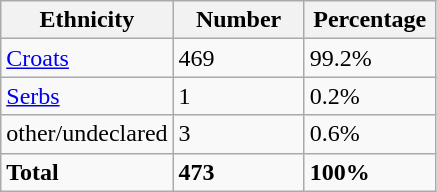<table class="wikitable">
<tr>
<th width="100px">Ethnicity</th>
<th width="80px">Number</th>
<th width="80px">Percentage</th>
</tr>
<tr>
<td><a href='#'>Croats</a></td>
<td>469</td>
<td>99.2%</td>
</tr>
<tr>
<td><a href='#'>Serbs</a></td>
<td>1</td>
<td>0.2%</td>
</tr>
<tr>
<td>other/undeclared</td>
<td>3</td>
<td>0.6%</td>
</tr>
<tr>
<td><strong>Total</strong></td>
<td><strong>473</strong></td>
<td><strong>100%</strong></td>
</tr>
</table>
